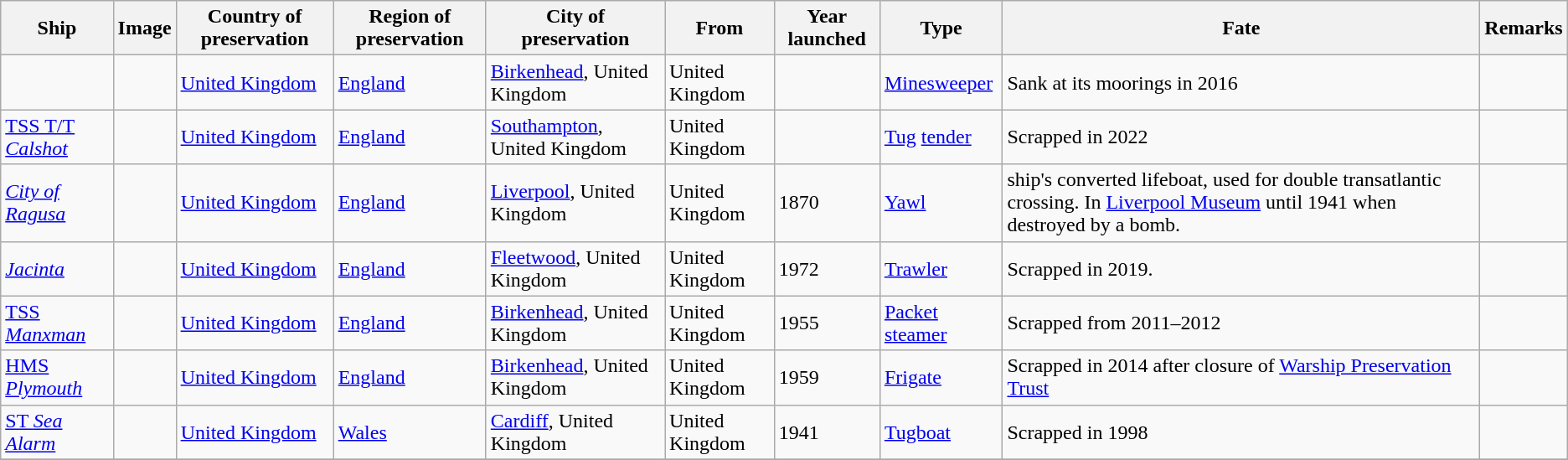<table class="wikitable sortable">
<tr>
<th>Ship</th>
<th>Image</th>
<th>Country of preservation</th>
<th>Region of preservation</th>
<th>City of preservation</th>
<th>From</th>
<th>Year launched</th>
<th>Type</th>
<th>Fate</th>
<th>Remarks</th>
</tr>
<tr>
<td></td>
<td></td>
<td><a href='#'>United Kingdom</a></td>
<td><a href='#'>England</a></td>
<td><a href='#'>Birkenhead</a>, United Kingdom</td>
<td> United Kingdom</td>
<td></td>
<td><a href='#'>Minesweeper</a></td>
<td>Sank at its moorings in 2016</td>
<td></td>
</tr>
<tr>
<td data-sort-value=Calshot><a href='#'>TSS T/T <em>Calshot</em></a></td>
<td></td>
<td><a href='#'>United Kingdom</a></td>
<td><a href='#'>England</a></td>
<td><a href='#'>Southampton</a>, United Kingdom</td>
<td> United Kingdom</td>
<td></td>
<td><a href='#'>Tug</a> <a href='#'>tender</a></td>
<td>Scrapped in 2022</td>
</tr>
<tr>
<td><a href='#'><em>City of Ragusa</em></a></td>
<td></td>
<td><a href='#'>United Kingdom</a></td>
<td><a href='#'>England</a></td>
<td><a href='#'>Liverpool</a>, United Kingdom</td>
<td> United Kingdom</td>
<td>1870</td>
<td><a href='#'>Yawl</a></td>
<td> ship's converted lifeboat, used for double transatlantic crossing. In <a href='#'>Liverpool Museum</a> until 1941 when destroyed by a bomb.</td>
<td></td>
</tr>
<tr>
<td><em><a href='#'>Jacinta</a></em></td>
<td></td>
<td><a href='#'>United Kingdom</a></td>
<td><a href='#'>England</a></td>
<td><a href='#'>Fleetwood</a>, United Kingdom</td>
<td> United Kingdom</td>
<td>1972</td>
<td><a href='#'>Trawler</a></td>
<td>Scrapped in 2019.</td>
<td></td>
</tr>
<tr>
<td><a href='#'>TSS <em>Manxman</em></a></td>
<td></td>
<td><a href='#'>United Kingdom</a></td>
<td><a href='#'>England</a></td>
<td><a href='#'>Birkenhead</a>, United Kingdom</td>
<td> United Kingdom</td>
<td>1955</td>
<td><a href='#'>Packet steamer</a></td>
<td>Scrapped from 2011–2012</td>
<td></td>
</tr>
<tr>
<td><a href='#'>HMS <em>Plymouth</em></a></td>
<td></td>
<td><a href='#'>United Kingdom</a></td>
<td><a href='#'>England</a></td>
<td><a href='#'>Birkenhead</a>, United Kingdom</td>
<td> United Kingdom</td>
<td>1959</td>
<td><a href='#'>Frigate</a></td>
<td>Scrapped in 2014 after closure of <a href='#'>Warship Preservation Trust</a></td>
<td></td>
</tr>
<tr>
<td><a href='#'>ST <em>Sea Alarm</em></a></td>
<td></td>
<td><a href='#'>United Kingdom</a></td>
<td><a href='#'>Wales</a></td>
<td><a href='#'>Cardiff</a>, United Kingdom</td>
<td> United Kingdom</td>
<td>1941</td>
<td><a href='#'>Tugboat</a></td>
<td>Scrapped in 1998</td>
<td></td>
</tr>
<tr>
</tr>
</table>
